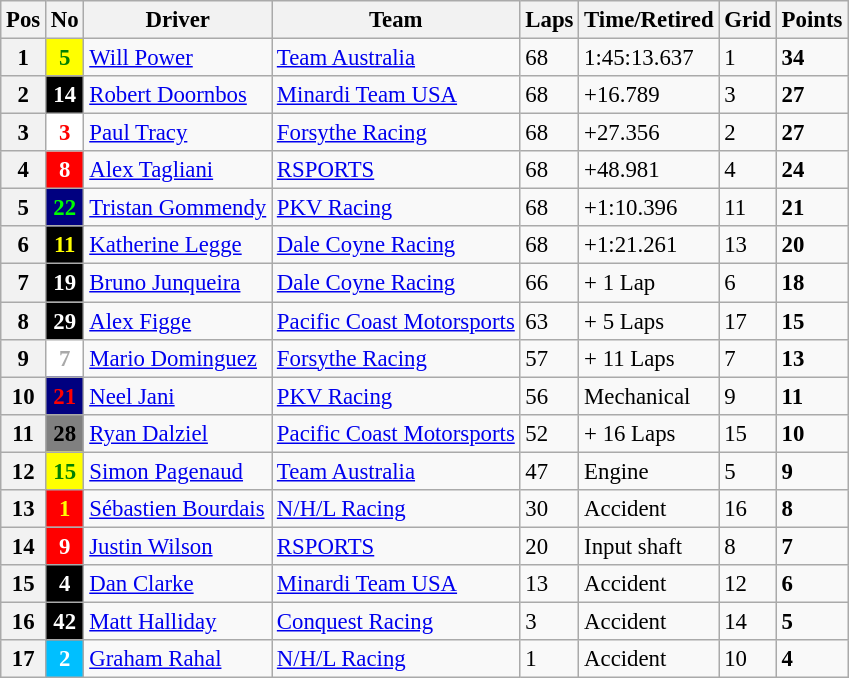<table class="wikitable" style="font-size:95%;">
<tr>
<th>Pos</th>
<th>No</th>
<th>Driver</th>
<th>Team</th>
<th>Laps</th>
<th>Time/Retired</th>
<th>Grid</th>
<th>Points</th>
</tr>
<tr>
<th>1</th>
<td style="background:yellow; color:green;" align="center"><strong>5</strong></td>
<td> <a href='#'>Will Power</a></td>
<td><a href='#'>Team Australia</a></td>
<td>68</td>
<td>1:45:13.637</td>
<td>1</td>
<td><strong>34</strong></td>
</tr>
<tr>
<th>2</th>
<td style="background:black; color:white;" align="center"><strong>14</strong></td>
<td> <a href='#'>Robert Doornbos</a></td>
<td><a href='#'>Minardi Team USA</a></td>
<td>68</td>
<td>+16.789</td>
<td>3</td>
<td><strong>27</strong></td>
</tr>
<tr>
<th>3</th>
<td style="background:white; color:red;" align="center"><strong>3</strong></td>
<td> <a href='#'>Paul Tracy</a></td>
<td><a href='#'>Forsythe Racing</a></td>
<td>68</td>
<td>+27.356</td>
<td>2</td>
<td><strong>27</strong></td>
</tr>
<tr>
<th>4</th>
<td style="background:red; color:white;" align="center"><strong>8</strong></td>
<td> <a href='#'>Alex Tagliani</a></td>
<td><a href='#'>RSPORTS</a></td>
<td>68</td>
<td>+48.981</td>
<td>4</td>
<td><strong>24</strong></td>
</tr>
<tr>
<th>5</th>
<td style="background:navy; color:lime;" align="center"><strong>22</strong></td>
<td> <a href='#'>Tristan Gommendy</a></td>
<td><a href='#'>PKV Racing</a></td>
<td>68</td>
<td>+1:10.396</td>
<td>11</td>
<td><strong>21</strong></td>
</tr>
<tr>
<th>6</th>
<td style="background:black; color:yellow;" align="center"><strong>11</strong></td>
<td> <a href='#'>Katherine Legge</a></td>
<td><a href='#'>Dale Coyne Racing</a></td>
<td>68</td>
<td>+1:21.261</td>
<td>13</td>
<td><strong>20</strong></td>
</tr>
<tr>
<th>7</th>
<td style="background:black; color:white;" align="center"><strong>19</strong></td>
<td> <a href='#'>Bruno Junqueira</a></td>
<td><a href='#'>Dale Coyne Racing</a></td>
<td>66</td>
<td>+ 1 Lap</td>
<td>6</td>
<td><strong>18</strong></td>
</tr>
<tr>
<th>8</th>
<td style="background:black; color:white;" align="center"><strong>29</strong></td>
<td> <a href='#'>Alex Figge</a></td>
<td><a href='#'>Pacific Coast Motorsports</a></td>
<td>63</td>
<td>+ 5 Laps</td>
<td>17</td>
<td><strong>15</strong></td>
</tr>
<tr>
<th>9</th>
<td style="background:white; color:DarkGrey;" align="center"><strong>7</strong></td>
<td> <a href='#'>Mario Dominguez</a></td>
<td><a href='#'>Forsythe Racing</a></td>
<td>57</td>
<td>+ 11 Laps</td>
<td>7</td>
<td><strong>13</strong></td>
</tr>
<tr>
<th>10</th>
<td style="background:navy; color:red;" align="center"><strong>21</strong></td>
<td> <a href='#'>Neel Jani</a></td>
<td><a href='#'>PKV Racing</a></td>
<td>56</td>
<td>Mechanical</td>
<td>9</td>
<td><strong>11</strong></td>
</tr>
<tr>
<th>11</th>
<td style="background:grey; color:black;" align="center"><strong>28</strong></td>
<td> <a href='#'>Ryan Dalziel</a></td>
<td><a href='#'>Pacific Coast Motorsports</a></td>
<td>52</td>
<td>+ 16 Laps</td>
<td>15</td>
<td><strong>10</strong></td>
</tr>
<tr>
<th>12</th>
<td style="background:yellow; color:green;" align="center"><strong>15</strong></td>
<td> <a href='#'>Simon Pagenaud</a></td>
<td><a href='#'>Team Australia</a></td>
<td>47</td>
<td>Engine</td>
<td>5</td>
<td><strong>9</strong></td>
</tr>
<tr>
<th>13</th>
<td style="background:red; color:yellow;" align="center"><strong>1</strong></td>
<td> <a href='#'>Sébastien Bourdais</a></td>
<td><a href='#'>N/H/L Racing</a></td>
<td>30</td>
<td>Accident</td>
<td>16</td>
<td><strong>8</strong></td>
</tr>
<tr>
<th>14</th>
<td style="background:red; color:white;" align="center"><strong>9</strong></td>
<td> <a href='#'>Justin Wilson</a></td>
<td><a href='#'>RSPORTS</a></td>
<td>20</td>
<td>Input shaft</td>
<td>8</td>
<td><strong>7</strong></td>
</tr>
<tr>
<th>15</th>
<td style="background:black; color:white;" align="center"><strong>4</strong></td>
<td> <a href='#'>Dan Clarke</a></td>
<td><a href='#'>Minardi Team USA</a></td>
<td>13</td>
<td>Accident</td>
<td>12</td>
<td><strong>6</strong></td>
</tr>
<tr>
<th>16</th>
<td style="background:black; color:white;" align="center"><strong>42</strong></td>
<td> <a href='#'>Matt Halliday</a></td>
<td><a href='#'>Conquest Racing</a></td>
<td>3</td>
<td>Accident</td>
<td>14</td>
<td><strong>5</strong></td>
</tr>
<tr>
<th>17</th>
<td style="background:DeepSkyBlue; color:white;" align="center"><strong>2</strong></td>
<td> <a href='#'>Graham Rahal</a></td>
<td><a href='#'>N/H/L Racing</a></td>
<td>1</td>
<td>Accident</td>
<td>10</td>
<td><strong>4</strong></td>
</tr>
</table>
